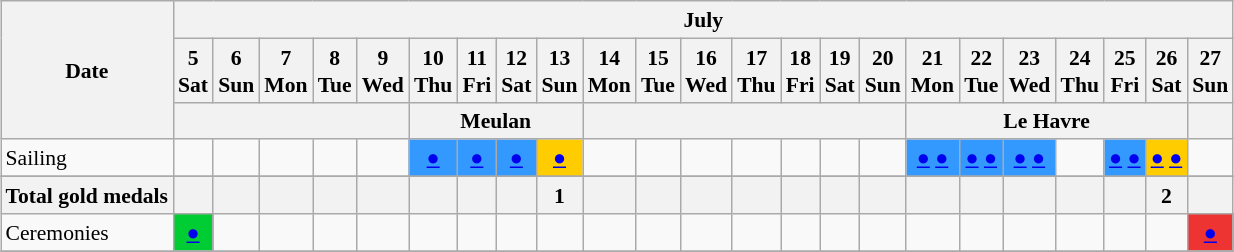<table class="wikitable" style="margin:0.5em auto; font-size:90%; line-height:1.25em;">
<tr>
<th rowspan=3>Date</th>
<th colspan=23>July</th>
</tr>
<tr>
<th>5<br>Sat</th>
<th>6<br>Sun</th>
<th>7<br>Mon</th>
<th>8<br>Tue</th>
<th>9<br>Wed</th>
<th>10<br>Thu</th>
<th>11<br>Fri</th>
<th>12<br>Sat</th>
<th>13<br>Sun</th>
<th>14<br>Mon</th>
<th>15<br>Tue</th>
<th>16<br>Wed</th>
<th>17<br>Thu</th>
<th>18<br>Fri</th>
<th>19<br>Sat</th>
<th>20<br>Sun</th>
<th>21<br>Mon</th>
<th>22<br>Tue</th>
<th>23<br>Wed</th>
<th>24<br>Thu</th>
<th>25<br>Fri</th>
<th>26<br>Sat</th>
<th>27<br>Sun</th>
</tr>
<tr>
<th colspan=5></th>
<th colspan=4>Meulan</th>
<th colspan=7></th>
<th colspan=6>Le Havre</th>
<th></th>
</tr>
<tr style="text-align:center">
<td style="text-align:left">Sailing</td>
<td></td>
<td></td>
<td></td>
<td></td>
<td></td>
<td style="background:#3399ff"><span><a href='#'>●</a></span></td>
<td style="background:#3399ff"><span><a href='#'>●</a></span></td>
<td style="background:#3399ff"><span><a href='#'>●</a></span></td>
<td style="background:#ffcc00"><span><a href='#'>●</a></span></td>
<td></td>
<td></td>
<td></td>
<td></td>
<td></td>
<td></td>
<td></td>
<td style="background:#3399ff"><span><a href='#'>●</a> <a href='#'>●</a></span></td>
<td style="background:#3399ff"><span><a href='#'>●</a> <a href='#'>●</a></span></td>
<td style="background:#3399ff"><span><a href='#'>●</a> <a href='#'>●</a></span></td>
<td></td>
<td style="background:#3399ff"><span><a href='#'>●</a> <a href='#'>●</a></span></td>
<td style="background:#ffcc00"><span><a href='#'>●</a> <a href='#'>●</a></span></td>
<td></td>
</tr>
<tr style="text-align:center">
</tr>
<tr>
<th>Total gold medals</th>
<th></th>
<th></th>
<th></th>
<th></th>
<th></th>
<th></th>
<th></th>
<th></th>
<th>1</th>
<th></th>
<th></th>
<th></th>
<th></th>
<th></th>
<th></th>
<th></th>
<th></th>
<th></th>
<th></th>
<th></th>
<th></th>
<th>2</th>
<th></th>
</tr>
<tr>
<td>Ceremonies</td>
<td style="background:#00cc33; text-align:center"><a href='#'>●</a></td>
<td></td>
<td></td>
<td></td>
<td></td>
<td></td>
<td></td>
<td></td>
<td></td>
<td></td>
<td></td>
<td></td>
<td></td>
<td></td>
<td></td>
<td></td>
<td></td>
<td></td>
<td></td>
<td></td>
<td></td>
<td></td>
<td style="background:#ee3333; text-align:center"><a href='#'>●</a></td>
</tr>
<tr>
</tr>
</table>
